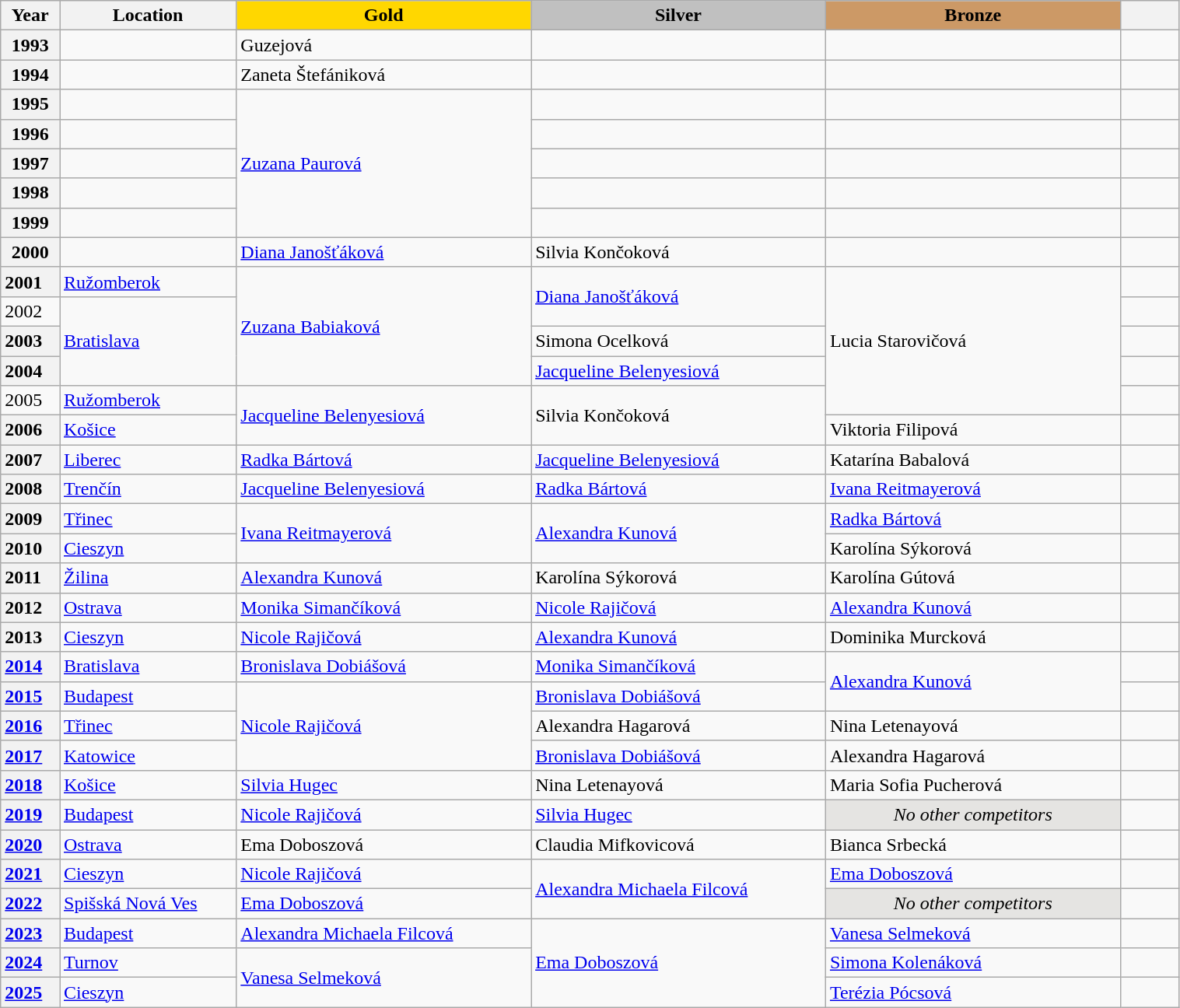<table class="wikitable unsortable" style="text-align:left; width:80%">
<tr>
<th scope="col" style="text-align:center; width:5%">Year</th>
<th scope="col" style="text-align:center; width:15%">Location</th>
<th scope="col" style="text-align:center; width:25%; background:gold">Gold</th>
<th scope="col" style="text-align:center; width:25%; background:silver">Silver</th>
<th scope="col" style="text-align:center; width:25%; background:#c96">Bronze</th>
<th scope="col" style="text-align:center; width:5%"></th>
</tr>
<tr>
<th>1993</th>
<td></td>
<td>Guzejová</td>
<td></td>
<td></td>
<td></td>
</tr>
<tr>
<th>1994</th>
<td></td>
<td>Zaneta Štefániková</td>
<td></td>
<td></td>
<td></td>
</tr>
<tr>
<th>1995</th>
<td></td>
<td rowspan="5"><a href='#'>Zuzana Paurová</a></td>
<td></td>
<td></td>
<td></td>
</tr>
<tr>
<th>1996</th>
<td></td>
<td></td>
<td></td>
<td></td>
</tr>
<tr>
<th>1997</th>
<td></td>
<td></td>
<td></td>
<td></td>
</tr>
<tr>
<th>1998</th>
<td></td>
<td></td>
<td></td>
<td></td>
</tr>
<tr>
<th>1999</th>
<td></td>
<td></td>
<td></td>
<td></td>
</tr>
<tr>
<th>2000</th>
<td></td>
<td><a href='#'>Diana Janošťáková</a></td>
<td>Silvia Končoková</td>
<td></td>
<td></td>
</tr>
<tr>
<th scope="row" style="text-align:left">2001</th>
<td><a href='#'>Ružomberok</a></td>
<td rowspan="4"><a href='#'>Zuzana Babiaková</a></td>
<td rowspan="2"><a href='#'>Diana Janošťáková</a></td>
<td rowspan="5">Lucia Starovičová</td>
<td></td>
</tr>
<tr>
<td>2002</td>
<td rowspan="3"><a href='#'>Bratislava</a></td>
<td></td>
</tr>
<tr>
<th scope="row" style="text-align:left">2003</th>
<td>Simona Ocelková</td>
<td></td>
</tr>
<tr>
<th scope="row" style="text-align:left">2004</th>
<td><a href='#'>Jacqueline Belenyesiová</a></td>
<td></td>
</tr>
<tr>
<td>2005</td>
<td><a href='#'>Ružomberok</a></td>
<td rowspan="2"><a href='#'>Jacqueline Belenyesiová</a></td>
<td rowspan="2">Silvia Končoková</td>
<td></td>
</tr>
<tr>
<th scope="row" style="text-align:left">2006</th>
<td><a href='#'>Košice</a></td>
<td>Viktoria Filipová</td>
<td></td>
</tr>
<tr>
<th scope="row" style="text-align:left">2007</th>
<td> <a href='#'>Liberec</a></td>
<td><a href='#'>Radka Bártová</a></td>
<td><a href='#'>Jacqueline Belenyesiová</a></td>
<td>Katarína Babalová</td>
<td></td>
</tr>
<tr>
<th scope="row" style="text-align:left">2008</th>
<td><a href='#'>Trenčín</a></td>
<td><a href='#'>Jacqueline Belenyesiová</a></td>
<td><a href='#'>Radka Bártová</a></td>
<td><a href='#'>Ivana Reitmayerová</a></td>
<td></td>
</tr>
<tr>
<th scope="row" style="text-align:left">2009</th>
<td> <a href='#'>Třinec</a></td>
<td rowspan="2"><a href='#'>Ivana Reitmayerová</a></td>
<td rowspan="2"><a href='#'>Alexandra Kunová</a></td>
<td><a href='#'>Radka Bártová</a></td>
<td></td>
</tr>
<tr>
<th scope="row" style="text-align:left">2010</th>
<td> <a href='#'>Cieszyn</a></td>
<td>Karolína Sýkorová</td>
<td></td>
</tr>
<tr>
<th scope="row" style="text-align:left">2011</th>
<td><a href='#'>Žilina</a></td>
<td><a href='#'>Alexandra Kunová</a></td>
<td>Karolína Sýkorová</td>
<td>Karolína Gútová</td>
<td></td>
</tr>
<tr>
<th scope="row" style="text-align:left">2012</th>
<td> <a href='#'>Ostrava</a></td>
<td><a href='#'>Monika Simančíková</a></td>
<td><a href='#'>Nicole Rajičová</a></td>
<td><a href='#'>Alexandra Kunová</a></td>
<td></td>
</tr>
<tr>
<th scope="row" style="text-align:left">2013</th>
<td> <a href='#'>Cieszyn</a></td>
<td><a href='#'>Nicole Rajičová</a></td>
<td><a href='#'>Alexandra Kunová</a></td>
<td>Dominika Murcková</td>
<td></td>
</tr>
<tr>
<th scope="row" style="text-align:left"><a href='#'>2014</a></th>
<td><a href='#'>Bratislava</a></td>
<td><a href='#'>Bronislava Dobiášová</a></td>
<td><a href='#'>Monika Simančíková</a></td>
<td rowspan="2"><a href='#'>Alexandra Kunová</a></td>
<td></td>
</tr>
<tr>
<th scope="row" style="text-align:left"><a href='#'>2015</a></th>
<td> <a href='#'>Budapest</a></td>
<td rowspan="3"><a href='#'>Nicole Rajičová</a></td>
<td><a href='#'>Bronislava Dobiášová</a></td>
<td></td>
</tr>
<tr>
<th scope="row" style="text-align:left"><a href='#'>2016</a></th>
<td> <a href='#'>Třinec</a></td>
<td>Alexandra Hagarová</td>
<td>Nina Letenayová</td>
<td></td>
</tr>
<tr>
<th scope="row" style="text-align:left"><a href='#'>2017</a></th>
<td> <a href='#'>Katowice</a></td>
<td><a href='#'>Bronislava Dobiášová</a></td>
<td>Alexandra Hagarová</td>
<td></td>
</tr>
<tr>
<th scope="row" style="text-align:left"><a href='#'>2018</a></th>
<td><a href='#'>Košice</a></td>
<td><a href='#'>Silvia Hugec</a></td>
<td>Nina Letenayová</td>
<td>Maria Sofia Pucherová</td>
<td></td>
</tr>
<tr>
<th scope="row" style="text-align:left"><a href='#'>2019</a></th>
<td> <a href='#'>Budapest</a></td>
<td><a href='#'>Nicole Rajičová</a></td>
<td><a href='#'>Silvia Hugec</a></td>
<td align="center" bgcolor="e5e4e2"><em>No other competitors</em></td>
<td></td>
</tr>
<tr>
<th scope="row" style="text-align:left"><a href='#'>2020</a></th>
<td> <a href='#'>Ostrava</a></td>
<td>Ema Doboszová</td>
<td>Claudia Mifkovicová</td>
<td>Bianca Srbecká</td>
<td></td>
</tr>
<tr>
<th scope="row" style="text-align:left"><a href='#'>2021</a></th>
<td> <a href='#'>Cieszyn</a></td>
<td><a href='#'>Nicole Rajičová</a></td>
<td rowspan="2"><a href='#'>Alexandra Michaela Filcová</a></td>
<td><a href='#'>Ema Doboszová</a></td>
<td></td>
</tr>
<tr>
<th scope="row" style="text-align:left"><a href='#'>2022</a></th>
<td><a href='#'>Spišská Nová Ves</a></td>
<td><a href='#'>Ema Doboszová</a></td>
<td align="center" bgcolor="e5e4e2"><em>No other competitors</em></td>
<td></td>
</tr>
<tr>
<th scope="row" style="text-align:left"><a href='#'>2023</a></th>
<td> <a href='#'>Budapest</a></td>
<td><a href='#'>Alexandra Michaela Filcová</a></td>
<td rowspan="3"><a href='#'>Ema Doboszová</a></td>
<td><a href='#'>Vanesa Selmeková</a></td>
<td></td>
</tr>
<tr>
<th scope="row" style="text-align:left"><a href='#'>2024</a></th>
<td> <a href='#'>Turnov</a></td>
<td rowspan="2"><a href='#'>Vanesa Selmeková</a></td>
<td><a href='#'>Simona Kolenáková</a></td>
<td></td>
</tr>
<tr>
<th scope="row" style="text-align:left"><a href='#'>2025</a></th>
<td> <a href='#'>Cieszyn</a></td>
<td><a href='#'>Terézia Pócsová</a></td>
<td></td>
</tr>
</table>
